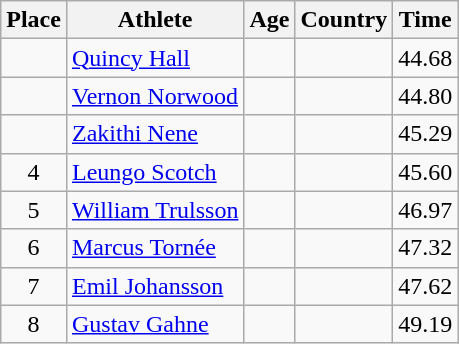<table class="wikitable mw-datatable sortable">
<tr>
<th>Place</th>
<th>Athlete</th>
<th>Age</th>
<th>Country</th>
<th>Time</th>
</tr>
<tr>
<td align=center></td>
<td><a href='#'>Quincy Hall</a></td>
<td></td>
<td></td>
<td>44.68</td>
</tr>
<tr>
<td align=center></td>
<td><a href='#'>Vernon Norwood</a></td>
<td></td>
<td></td>
<td>44.80</td>
</tr>
<tr>
<td align=center></td>
<td><a href='#'>Zakithi Nene</a></td>
<td></td>
<td></td>
<td>45.29</td>
</tr>
<tr>
<td align=center>4</td>
<td><a href='#'>Leungo Scotch</a></td>
<td></td>
<td></td>
<td>45.60</td>
</tr>
<tr>
<td align=center>5</td>
<td><a href='#'>William Trulsson</a></td>
<td></td>
<td></td>
<td>46.97</td>
</tr>
<tr>
<td align=center>6</td>
<td><a href='#'>Marcus Tornée</a></td>
<td></td>
<td></td>
<td>47.32</td>
</tr>
<tr>
<td align=center>7</td>
<td><a href='#'>Emil Johansson</a></td>
<td></td>
<td></td>
<td>47.62</td>
</tr>
<tr>
<td align=center>8</td>
<td><a href='#'>Gustav Gahne</a></td>
<td></td>
<td></td>
<td>49.19</td>
</tr>
</table>
